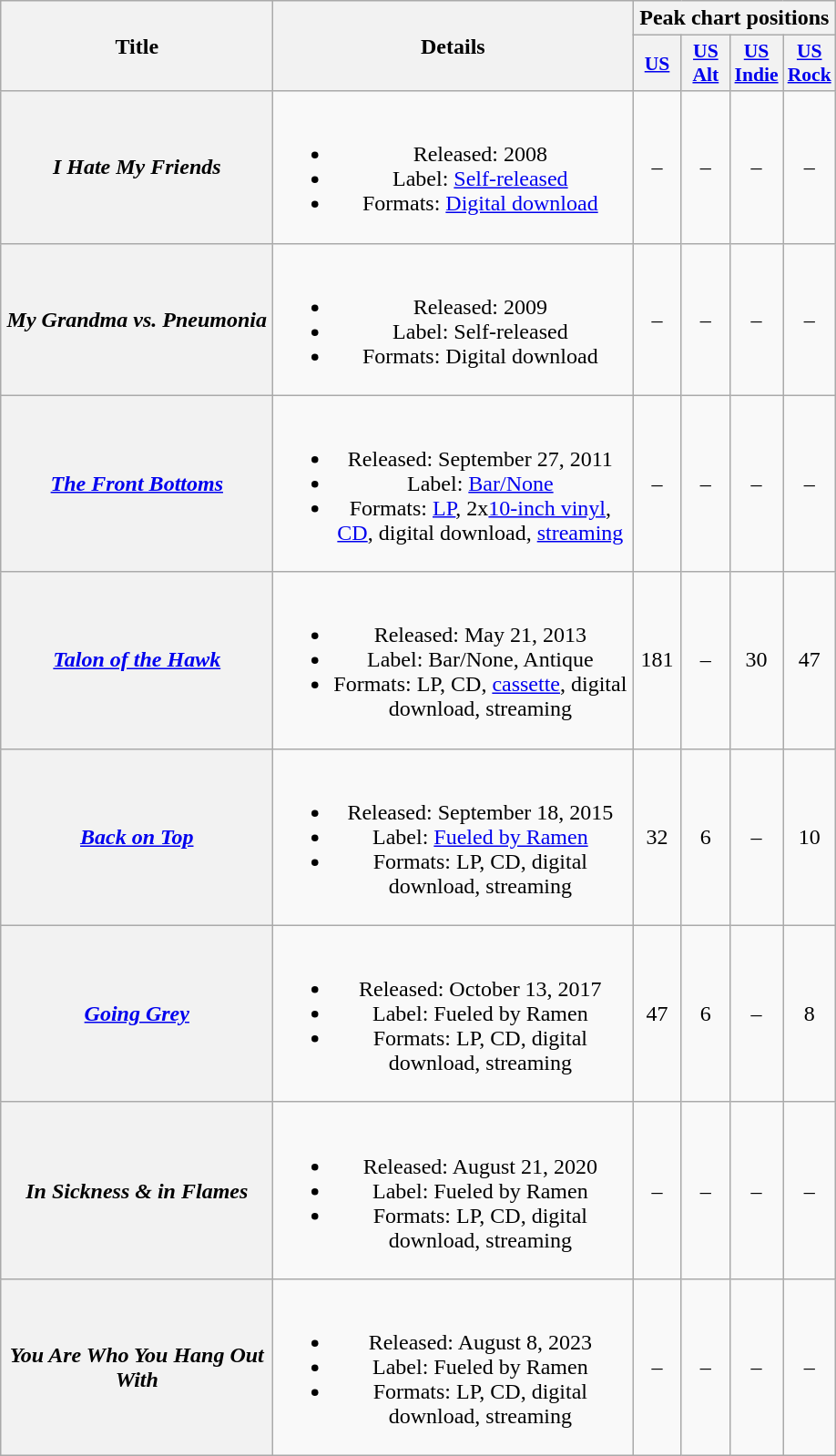<table class="wikitable plainrowheaders" style="text-align:center;" border="1">
<tr>
<th scope="col" rowspan="2" style="width:12em;">Title</th>
<th scope="col" rowspan="2" style="width:16em;">Details</th>
<th scope="col" colspan="4">Peak chart positions</th>
</tr>
<tr>
<th scope="col" style="width:2em;font-size:90%;"><a href='#'>US</a><br></th>
<th scope="col" style="width:2em;font-size:90%;"><a href='#'>US<br>Alt</a><br></th>
<th scope="col" style="width:2em;font-size:90%;"><a href='#'>US<br>Indie</a><br></th>
<th scope="col" style="width:2em;font-size:90%;"><a href='#'>US<br>Rock</a><br></th>
</tr>
<tr>
<th scope="row"><em>I Hate My Friends</em></th>
<td><br><ul><li>Released: 2008</li><li>Label: <a href='#'>Self-released</a></li><li>Formats: <a href='#'>Digital download</a></li></ul></td>
<td>–</td>
<td>–</td>
<td>–</td>
<td>–</td>
</tr>
<tr>
<th scope="row"><em>My Grandma vs. Pneumonia</em></th>
<td><br><ul><li>Released: 2009</li><li>Label: Self-released</li><li>Formats: Digital download</li></ul></td>
<td>–</td>
<td>–</td>
<td>–</td>
<td>–</td>
</tr>
<tr>
<th scope="row"><em><a href='#'>The Front Bottoms</a></em></th>
<td><br><ul><li>Released: September 27, 2011</li><li>Label: <a href='#'>Bar/None</a></li><li>Formats: <a href='#'>LP</a>, 2x<a href='#'>10-inch vinyl</a>, <a href='#'>CD</a>, digital download, <a href='#'>streaming</a></li></ul></td>
<td>–</td>
<td>–</td>
<td>–</td>
<td>–</td>
</tr>
<tr>
<th scope="row"><em><a href='#'>Talon of the Hawk</a></em></th>
<td><br><ul><li>Released: May 21, 2013</li><li>Label: Bar/None, Antique</li><li>Formats: LP, CD, <a href='#'>cassette</a>, digital download, streaming</li></ul></td>
<td>181</td>
<td>–</td>
<td>30</td>
<td>47</td>
</tr>
<tr>
<th scope="row"><em><a href='#'>Back on Top</a></em></th>
<td><br><ul><li>Released: September 18, 2015</li><li>Label: <a href='#'>Fueled by Ramen</a></li><li>Formats: LP, CD, digital download, streaming</li></ul></td>
<td>32</td>
<td>6</td>
<td>–</td>
<td>10</td>
</tr>
<tr>
<th scope="row"><em><a href='#'>Going Grey</a></em></th>
<td><br><ul><li>Released: October 13, 2017</li><li>Label: Fueled by Ramen</li><li>Formats: LP, CD, digital download, streaming</li></ul></td>
<td>47</td>
<td>6</td>
<td>–</td>
<td>8</td>
</tr>
<tr>
<th scope="row"><em>In Sickness & in Flames</em></th>
<td><br><ul><li>Released: August 21, 2020</li><li>Label: Fueled by Ramen</li><li>Formats: LP, CD, digital download, streaming</li></ul></td>
<td>–</td>
<td>–</td>
<td>–</td>
<td>–</td>
</tr>
<tr>
<th scope="row"><em>You Are Who You Hang Out With</em></th>
<td><br><ul><li>Released: August 8, 2023</li><li>Label: Fueled by Ramen</li><li>Formats: LP, CD, digital download, streaming</li></ul></td>
<td>–</td>
<td>–</td>
<td>–</td>
<td>–</td>
</tr>
</table>
